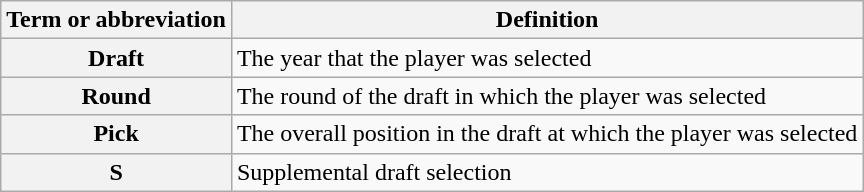<table class="wikitable">
<tr>
<th scope="col">Term or abbreviation</th>
<th scope="col">Definition</th>
</tr>
<tr>
<th scope="row">Draft</th>
<td>The year that the player was selected</td>
</tr>
<tr>
<th scope="row">Round</th>
<td>The round of the draft in which the player was selected</td>
</tr>
<tr>
<th scope="row">Pick</th>
<td>The overall position in the draft at which the player was selected<br></td>
</tr>
<tr>
<th scope="row">S</th>
<td>Supplemental draft selection</td>
</tr>
</table>
